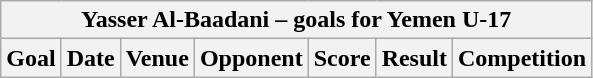<table class="wikitable collapsible collapsed" style="font-size:100%">
<tr>
<th colspan="7"><strong>Yasser Al-Baadani – goals for Yemen U-17</strong></th>
</tr>
<tr style="text-align:center">
<th>Goal</th>
<th>Date</th>
<th>Venue</th>
<th>Opponent</th>
<th>Score</th>
<th>Result</th>
<th>Competition<br></th>
</tr>
</table>
